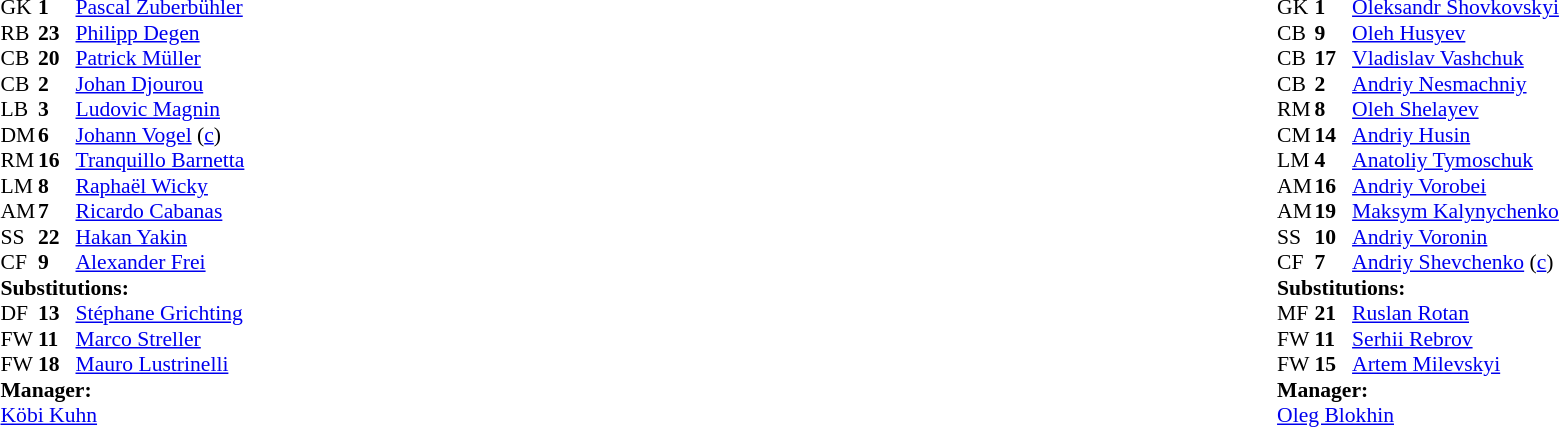<table width="100%">
<tr>
<td valign="top" width="40%"><br><table style="font-size: 90%" cellspacing="0" cellpadding="0">
<tr>
<th width="25"></th>
<th width="25"></th>
</tr>
<tr>
<td>GK</td>
<td><strong>1</strong></td>
<td><a href='#'>Pascal Zuberbühler</a></td>
</tr>
<tr>
<td>RB</td>
<td><strong>23</strong></td>
<td><a href='#'>Philipp Degen</a></td>
</tr>
<tr>
<td>CB</td>
<td><strong>20</strong></td>
<td><a href='#'>Patrick Müller</a></td>
</tr>
<tr>
<td>CB</td>
<td><strong>2</strong></td>
<td><a href='#'>Johan Djourou</a></td>
<td></td>
<td></td>
</tr>
<tr>
<td>LB</td>
<td><strong>3</strong></td>
<td><a href='#'>Ludovic Magnin</a></td>
</tr>
<tr>
<td>DM</td>
<td><strong>6</strong></td>
<td><a href='#'>Johann Vogel</a> (<a href='#'>c</a>)</td>
</tr>
<tr>
<td>RM</td>
<td><strong>16</strong></td>
<td><a href='#'>Tranquillo Barnetta</a></td>
<td></td>
</tr>
<tr>
<td>LM</td>
<td><strong>8</strong></td>
<td><a href='#'>Raphaël Wicky</a></td>
</tr>
<tr>
<td>AM</td>
<td><strong>7</strong></td>
<td><a href='#'>Ricardo Cabanas</a></td>
</tr>
<tr>
<td>SS</td>
<td><strong>22</strong></td>
<td><a href='#'>Hakan Yakin</a></td>
<td></td>
<td></td>
</tr>
<tr>
<td>CF</td>
<td><strong>9</strong></td>
<td><a href='#'>Alexander Frei</a></td>
<td></td>
<td></td>
</tr>
<tr>
<td colspan=3><strong>Substitutions:</strong></td>
</tr>
<tr>
<td>DF</td>
<td><strong>13</strong></td>
<td><a href='#'>Stéphane Grichting</a></td>
<td></td>
<td></td>
</tr>
<tr>
<td>FW</td>
<td><strong>11</strong></td>
<td><a href='#'>Marco Streller</a></td>
<td></td>
<td></td>
</tr>
<tr>
<td>FW</td>
<td><strong>18</strong></td>
<td><a href='#'>Mauro Lustrinelli</a></td>
<td></td>
<td></td>
</tr>
<tr>
<td colspan=3><strong>Manager:</strong></td>
</tr>
<tr>
<td colspan="4"><a href='#'>Köbi Kuhn</a></td>
</tr>
</table>
</td>
<td></td>
<td valign="top" width="50%"><br><table style="font-size: 90%" cellspacing="0" cellpadding="0" align="center">
<tr>
<th width="25"></th>
<th width="25"></th>
</tr>
<tr>
<td>GK</td>
<td><strong>1</strong></td>
<td><a href='#'>Oleksandr Shovkovskyi</a></td>
</tr>
<tr>
<td>CB</td>
<td><strong>9</strong></td>
<td><a href='#'>Oleh Husyev</a></td>
</tr>
<tr>
<td>CB</td>
<td><strong>17</strong></td>
<td><a href='#'>Vladislav Vashchuk</a></td>
</tr>
<tr>
<td>CB</td>
<td><strong>2</strong></td>
<td><a href='#'>Andriy Nesmachniy</a></td>
</tr>
<tr>
<td>RM</td>
<td><strong>8</strong></td>
<td><a href='#'>Oleh Shelayev</a></td>
</tr>
<tr>
<td>CM</td>
<td><strong>14</strong></td>
<td><a href='#'>Andriy Husin</a></td>
</tr>
<tr>
<td>LM</td>
<td><strong>4</strong></td>
<td><a href='#'>Anatoliy Tymoschuk</a></td>
</tr>
<tr>
<td>AM</td>
<td><strong>16</strong></td>
<td><a href='#'>Andriy Vorobei</a></td>
<td></td>
<td></td>
</tr>
<tr>
<td>AM</td>
<td><strong>19</strong></td>
<td><a href='#'>Maksym Kalynychenko</a></td>
<td></td>
<td></td>
</tr>
<tr>
<td>SS</td>
<td><strong>10</strong></td>
<td><a href='#'>Andriy Voronin</a></td>
<td></td>
<td></td>
</tr>
<tr>
<td>CF</td>
<td><strong>7</strong></td>
<td><a href='#'>Andriy Shevchenko</a> (<a href='#'>c</a>)</td>
</tr>
<tr>
<td colspan=3><strong>Substitutions:</strong></td>
</tr>
<tr>
<td>MF</td>
<td><strong>21</strong></td>
<td><a href='#'>Ruslan Rotan</a></td>
<td></td>
<td></td>
</tr>
<tr>
<td>FW</td>
<td><strong>11</strong></td>
<td><a href='#'>Serhii Rebrov</a></td>
<td></td>
<td></td>
</tr>
<tr>
<td>FW</td>
<td><strong>15</strong></td>
<td><a href='#'>Artem Milevskyi</a></td>
<td></td>
<td></td>
</tr>
<tr>
<td colspan=3><strong>Manager:</strong></td>
</tr>
<tr>
<td colspan="4"><a href='#'>Oleg Blokhin</a></td>
</tr>
</table>
</td>
</tr>
</table>
